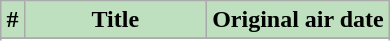<table class="wikitable plainrowheaders" style="background:#fff; margin:auto; width:auto;">
<tr>
<th style="background: #bfe0bf; width: 6%;">#</th>
<th style="background: #bfe0bf; width: 47%;">Title</th>
<th style="background: #bfe0bf; width: 47%;">Original air date</th>
</tr>
<tr>
</tr>
<tr>
</tr>
<tr>
</tr>
<tr>
</tr>
<tr>
</tr>
<tr>
</tr>
</table>
